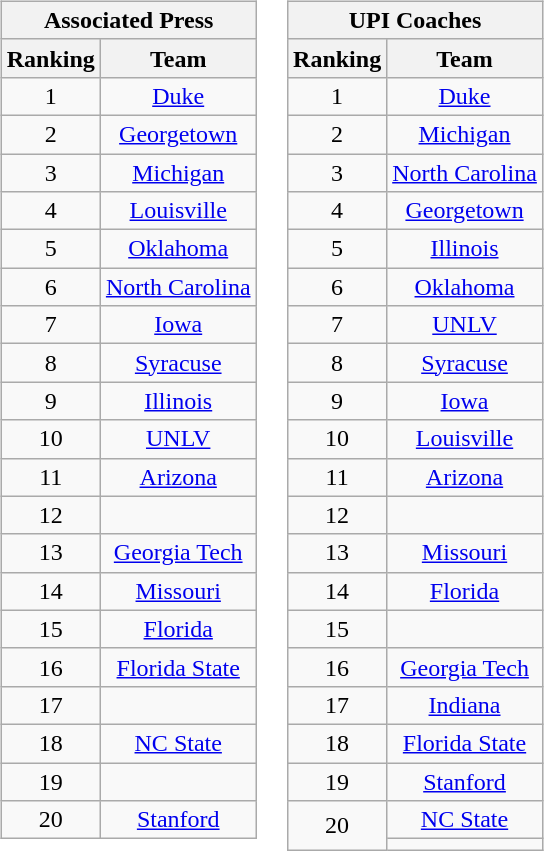<table>
<tr style="vertical-align:top;">
<td><br><table class="wikitable" style="text-align:center;">
<tr>
<th colspan=2><strong>Associated Press</strong></th>
</tr>
<tr>
<th>Ranking</th>
<th>Team</th>
</tr>
<tr>
<td>1</td>
<td><a href='#'>Duke</a></td>
</tr>
<tr>
<td>2</td>
<td><a href='#'>Georgetown</a></td>
</tr>
<tr>
<td>3</td>
<td><a href='#'>Michigan</a></td>
</tr>
<tr>
<td>4</td>
<td><a href='#'>Louisville</a></td>
</tr>
<tr>
<td>5</td>
<td><a href='#'>Oklahoma</a></td>
</tr>
<tr>
<td>6</td>
<td><a href='#'>North Carolina</a></td>
</tr>
<tr>
<td>7</td>
<td><a href='#'>Iowa</a></td>
</tr>
<tr>
<td>8</td>
<td><a href='#'>Syracuse</a></td>
</tr>
<tr>
<td>9</td>
<td><a href='#'>Illinois</a></td>
</tr>
<tr>
<td>10</td>
<td><a href='#'>UNLV</a></td>
</tr>
<tr>
<td>11</td>
<td><a href='#'>Arizona</a></td>
</tr>
<tr>
<td>12</td>
<td></td>
</tr>
<tr>
<td>13</td>
<td><a href='#'>Georgia Tech</a></td>
</tr>
<tr>
<td>14</td>
<td><a href='#'>Missouri</a></td>
</tr>
<tr>
<td>15</td>
<td><a href='#'>Florida</a></td>
</tr>
<tr>
<td>16</td>
<td><a href='#'>Florida State</a></td>
</tr>
<tr>
<td>17</td>
<td></td>
</tr>
<tr>
<td>18</td>
<td><a href='#'>NC State</a></td>
</tr>
<tr>
<td>19</td>
<td></td>
</tr>
<tr>
<td>20</td>
<td><a href='#'>Stanford</a></td>
</tr>
</table>
</td>
<td><br><table class="wikitable" style="text-align:center;">
<tr>
<th colspan=2><strong>UPI Coaches</strong></th>
</tr>
<tr>
<th>Ranking</th>
<th>Team</th>
</tr>
<tr>
<td>1</td>
<td><a href='#'>Duke</a></td>
</tr>
<tr>
<td>2</td>
<td><a href='#'>Michigan</a></td>
</tr>
<tr>
<td>3</td>
<td><a href='#'>North Carolina</a></td>
</tr>
<tr>
<td>4</td>
<td><a href='#'>Georgetown</a></td>
</tr>
<tr>
<td>5</td>
<td><a href='#'>Illinois</a></td>
</tr>
<tr>
<td>6</td>
<td><a href='#'>Oklahoma</a></td>
</tr>
<tr>
<td>7</td>
<td><a href='#'>UNLV</a></td>
</tr>
<tr>
<td>8</td>
<td><a href='#'>Syracuse</a></td>
</tr>
<tr>
<td>9</td>
<td><a href='#'>Iowa</a></td>
</tr>
<tr>
<td>10</td>
<td><a href='#'>Louisville</a></td>
</tr>
<tr>
<td>11</td>
<td><a href='#'>Arizona</a></td>
</tr>
<tr>
<td>12</td>
<td></td>
</tr>
<tr>
<td>13</td>
<td><a href='#'>Missouri</a></td>
</tr>
<tr>
<td>14</td>
<td><a href='#'>Florida</a></td>
</tr>
<tr>
<td>15</td>
<td></td>
</tr>
<tr>
<td>16</td>
<td><a href='#'>Georgia Tech</a></td>
</tr>
<tr>
<td>17</td>
<td><a href='#'>Indiana</a></td>
</tr>
<tr>
<td>18</td>
<td><a href='#'>Florida State</a></td>
</tr>
<tr>
<td>19</td>
<td><a href='#'>Stanford</a></td>
</tr>
<tr>
<td rowspan=2 valign=middle>20</td>
<td><a href='#'>NC State</a></td>
</tr>
<tr>
<td></td>
</tr>
</table>
</td>
</tr>
</table>
